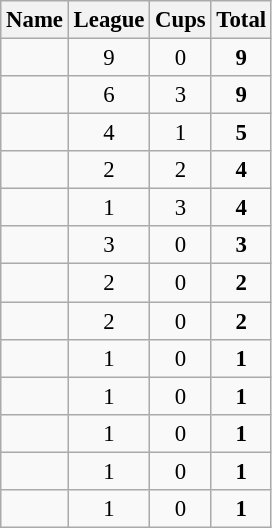<table class="wikitable sortable" style="text-align:center; font-size:95%">
<tr>
<th>Name</th>
<th>League</th>
<th>Cups</th>
<th>Total</th>
</tr>
<tr>
<td></td>
<td>9</td>
<td>0</td>
<td> <strong>9</strong></td>
</tr>
<tr>
<td></td>
<td>6</td>
<td>3</td>
<td> <strong>9</strong></td>
</tr>
<tr>
<td></td>
<td>4</td>
<td>1</td>
<td> <strong>5</strong></td>
</tr>
<tr>
<td></td>
<td>2</td>
<td>2</td>
<td> <strong>4</strong></td>
</tr>
<tr>
<td></td>
<td>1</td>
<td>3</td>
<td> <strong>4</strong></td>
</tr>
<tr>
<td></td>
<td>3</td>
<td>0</td>
<td> <strong>3</strong></td>
</tr>
<tr>
<td></td>
<td>2</td>
<td>0</td>
<td> <strong>2</strong></td>
</tr>
<tr>
<td></td>
<td>2</td>
<td>0</td>
<td> <strong>2</strong></td>
</tr>
<tr>
<td></td>
<td>1</td>
<td>0</td>
<td> <strong>1</strong></td>
</tr>
<tr>
<td></td>
<td>1</td>
<td>0</td>
<td> <strong>1</strong></td>
</tr>
<tr>
<td></td>
<td>1</td>
<td>0</td>
<td> <strong>1</strong></td>
</tr>
<tr>
<td></td>
<td>1</td>
<td>0</td>
<td> <strong>1</strong></td>
</tr>
<tr>
<td></td>
<td>1</td>
<td>0</td>
<td> <strong>1</strong></td>
</tr>
</table>
